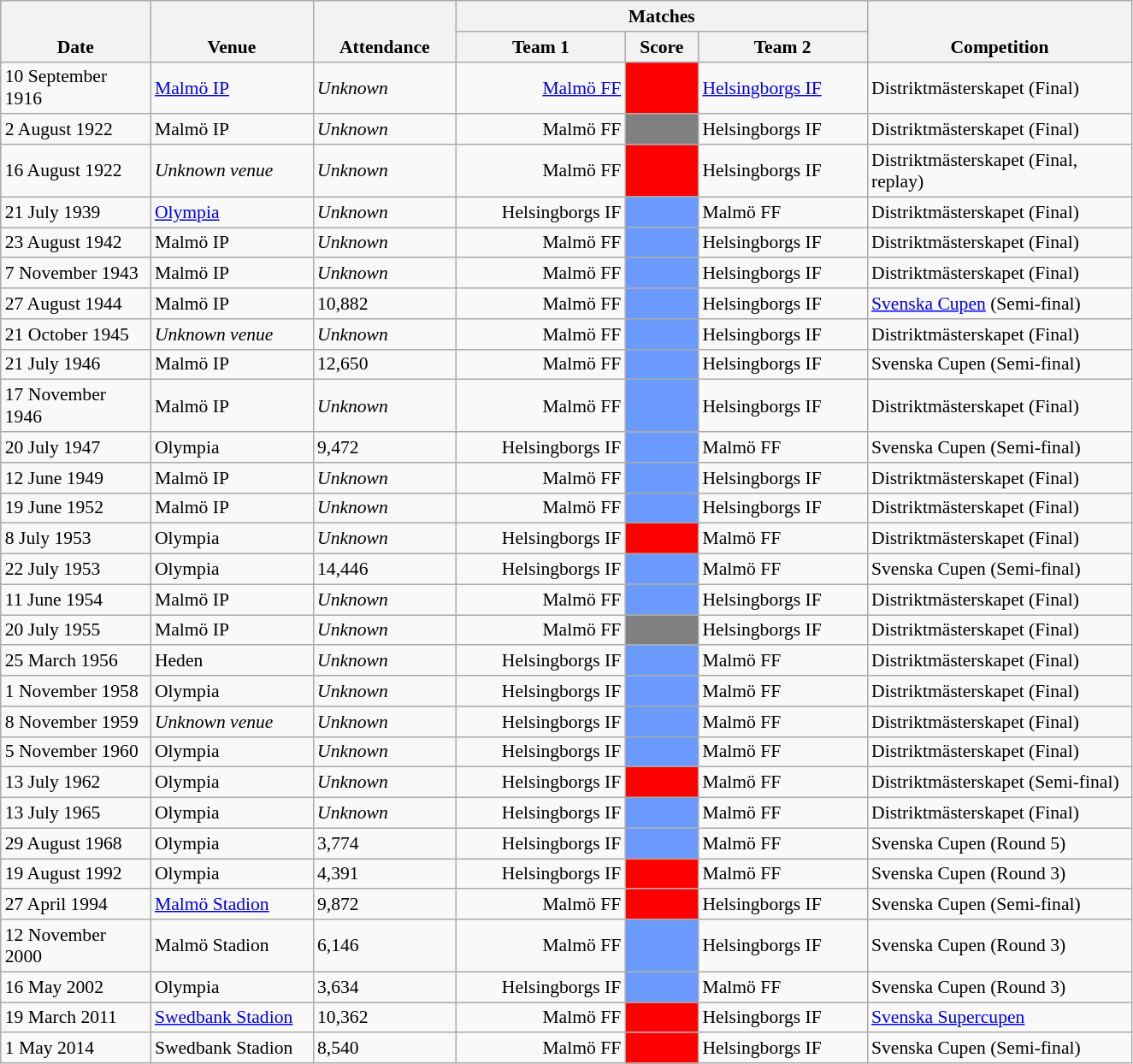<table class="wikitable" style="font-size:90%">
<tr>
<th rowspan="2" valign="bottom" width="110">Date</th>
<th rowspan="2" valign="bottom" width="120">Venue</th>
<th rowspan="2" valign="bottom" width="105">Attendance</th>
<th colspan="3" width="270">Matches</th>
<th rowspan="2" valign="bottom" width="200">Competition</th>
</tr>
<tr>
<th width="125">Team 1</th>
<th width="50">Score</th>
<th width="125">Team 2</th>
</tr>
<tr>
<td>10 September 1916</td>
<td><a href='#'>Malmö IP</a></td>
<td><em>Unknown</em></td>
<td align="right"><a href='#'>Malmö FF</a></td>
<td bgcolor=#FF0000></td>
<td align="left"><a href='#'>Helsingborgs IF</a></td>
<td>Distriktmästerskapet (Final)</td>
</tr>
<tr>
<td>2 August 1922</td>
<td>Malmö IP</td>
<td><em>Unknown</em></td>
<td align="right">Malmö FF</td>
<td bgcolor=808080></td>
<td align="left">Helsingborgs IF</td>
<td>Distriktmästerskapet (Final)</td>
</tr>
<tr>
<td>16 August 1922</td>
<td><em>Unknown venue</em></td>
<td><em>Unknown</em></td>
<td align="right">Malmö FF</td>
<td bgcolor=#FF0000></td>
<td align="left">Helsingborgs IF</td>
<td>Distriktmästerskapet (Final, replay)</td>
</tr>
<tr>
<td>21 July 1939</td>
<td><a href='#'>Olympia</a></td>
<td><em>Unknown</em></td>
<td align="right">Helsingborgs IF</td>
<td bgcolor=#6A9AFC></td>
<td align="left">Malmö FF</td>
<td>Distriktmästerskapet (Final)</td>
</tr>
<tr>
<td>23 August 1942</td>
<td>Malmö IP</td>
<td><em>Unknown</em></td>
<td align="right">Malmö FF</td>
<td bgcolor=#6A9AFC></td>
<td align="left">Helsingborgs IF</td>
<td>Distriktmästerskapet (Final)</td>
</tr>
<tr>
<td>7 November 1943</td>
<td>Malmö IP</td>
<td><em>Unknown</em></td>
<td align="right">Malmö FF</td>
<td bgcolor=#6A9AFC></td>
<td align="left">Helsingborgs IF</td>
<td>Distriktmästerskapet (Final)</td>
</tr>
<tr>
<td>27 August 1944</td>
<td>Malmö IP</td>
<td>10,882</td>
<td align="right">Malmö FF</td>
<td bgcolor=#6A9AFC></td>
<td align="left">Helsingborgs IF</td>
<td><a href='#'>Svenska Cupen</a> (Semi-final)</td>
</tr>
<tr>
<td>21 October 1945</td>
<td><em>Unknown venue</em></td>
<td><em>Unknown</em></td>
<td align="right">Malmö FF</td>
<td bgcolor=#6A9AFC></td>
<td align="left">Helsingborgs IF</td>
<td>Distriktmästerskapet (Final)</td>
</tr>
<tr>
<td>21 July 1946</td>
<td>Malmö IP</td>
<td>12,650</td>
<td align="right">Malmö FF</td>
<td bgcolor=#6A9AFC></td>
<td align="left">Helsingborgs IF</td>
<td>Svenska Cupen (Semi-final)</td>
</tr>
<tr>
<td>17 November 1946</td>
<td>Malmö IP</td>
<td><em>Unknown</em></td>
<td align="right">Malmö FF</td>
<td bgcolor=#6A9AFC></td>
<td align="left">Helsingborgs IF</td>
<td>Distriktmästerskapet (Final)</td>
</tr>
<tr>
<td>20 July 1947</td>
<td>Olympia</td>
<td>9,472</td>
<td align="right">Helsingborgs IF</td>
<td bgcolor=#6A9AFC></td>
<td align="left">Malmö FF</td>
<td>Svenska Cupen (Semi-final)</td>
</tr>
<tr>
<td>12 June 1949</td>
<td>Malmö IP</td>
<td><em>Unknown</em></td>
<td align="right">Malmö FF</td>
<td bgcolor=#6A9AFC></td>
<td align="left">Helsingborgs IF</td>
<td>Distriktmästerskapet (Final)</td>
</tr>
<tr>
<td>19 June 1952</td>
<td>Malmö IP</td>
<td><em>Unknown</em></td>
<td align="right">Malmö FF</td>
<td bgcolor=#6A9AFC></td>
<td align="left">Helsingborgs IF</td>
<td>Distriktmästerskapet (Final)</td>
</tr>
<tr>
<td>8 July 1953</td>
<td>Olympia</td>
<td><em>Unknown</em></td>
<td align="right">Helsingborgs IF</td>
<td bgcolor=#FF0000></td>
<td align="left">Malmö FF</td>
<td>Distriktmästerskapet (Final)</td>
</tr>
<tr>
<td>22 July 1953</td>
<td>Olympia</td>
<td>14,446</td>
<td align="right">Helsingborgs IF</td>
<td bgcolor=#6A9AFC></td>
<td align="left">Malmö FF</td>
<td>Svenska Cupen (Semi-final)</td>
</tr>
<tr>
<td>11 June 1954</td>
<td>Malmö IP</td>
<td><em>Unknown</em></td>
<td align="right">Malmö FF</td>
<td bgcolor=#6A9AFC></td>
<td align="left">Helsingborgs IF</td>
<td>Distriktmästerskapet (Final)</td>
</tr>
<tr>
<td>20 July 1955</td>
<td>Malmö IP</td>
<td><em>Unknown</em></td>
<td align="right">Malmö FF</td>
<td bgcolor=808080></td>
<td align="left">Helsingborgs IF</td>
<td>Distriktmästerskapet (Final)</td>
</tr>
<tr>
<td>25 March 1956</td>
<td>Heden</td>
<td><em>Unknown</em></td>
<td align="right">Helsingborgs IF</td>
<td bgcolor=#6A9AFC></td>
<td align="left">Malmö FF</td>
<td>Distriktmästerskapet (Final)</td>
</tr>
<tr>
<td>1 November 1958</td>
<td>Olympia</td>
<td><em>Unknown</em></td>
<td align="right">Helsingborgs IF</td>
<td bgcolor=#6A9AFC></td>
<td align="left">Malmö FF</td>
<td>Distriktmästerskapet (Final)</td>
</tr>
<tr>
<td>8 November 1959</td>
<td><em>Unknown venue</em></td>
<td><em>Unknown</em></td>
<td align="right">Helsingborgs IF</td>
<td bgcolor=#6A9AFC></td>
<td align="left">Malmö FF</td>
<td>Distriktmästerskapet (Final)</td>
</tr>
<tr>
<td>5 November 1960</td>
<td>Olympia</td>
<td><em>Unknown</em></td>
<td align="right">Helsingborgs IF</td>
<td bgcolor=#6A9AFC></td>
<td align="left">Malmö FF</td>
<td>Distriktmästerskapet (Final)</td>
</tr>
<tr>
<td>13 July 1962</td>
<td>Olympia</td>
<td><em>Unknown</em></td>
<td align="right">Helsingborgs IF</td>
<td bgcolor=#FF0000></td>
<td align="left">Malmö FF</td>
<td>Distriktmästerskapet (Semi-final)</td>
</tr>
<tr>
<td>13 July 1965</td>
<td>Olympia</td>
<td><em>Unknown</em></td>
<td align="right">Helsingborgs IF</td>
<td bgcolor=#6A9AFC></td>
<td align="left">Malmö FF</td>
<td>Distriktmästerskapet (Final)</td>
</tr>
<tr>
<td>29 August 1968</td>
<td>Olympia</td>
<td>3,774</td>
<td align="right">Helsingborgs IF</td>
<td bgcolor=#6A9AFC></td>
<td align="left">Malmö FF</td>
<td>Svenska Cupen (Round 5)</td>
</tr>
<tr>
<td>19 August 1992</td>
<td>Olympia</td>
<td>4,391</td>
<td align="right">Helsingborgs IF</td>
<td bgcolor=#FF0000></td>
<td align="left">Malmö FF</td>
<td>Svenska Cupen (Round 3)</td>
</tr>
<tr>
<td>27 April 1994</td>
<td><a href='#'>Malmö Stadion</a></td>
<td>9,872</td>
<td align="right">Malmö FF</td>
<td bgcolor=#FF0000></td>
<td align="left">Helsingborgs IF</td>
<td>Svenska Cupen (Semi-final)</td>
</tr>
<tr>
<td>12 November 2000</td>
<td>Malmö Stadion</td>
<td>6,146</td>
<td align="right">Malmö FF</td>
<td bgcolor=#6A9AFC></td>
<td align="left">Helsingborgs IF</td>
<td>Svenska Cupen (Round 3)</td>
</tr>
<tr>
<td>16 May 2002</td>
<td>Olympia</td>
<td>3,634</td>
<td align="right">Helsingborgs IF</td>
<td bgcolor=#6A9AFC></td>
<td align="left">Malmö FF</td>
<td>Svenska Cupen (Round 3)</td>
</tr>
<tr>
<td>19 March 2011</td>
<td><a href='#'>Swedbank Stadion</a></td>
<td>10,362</td>
<td align="right">Malmö FF</td>
<td bgcolor=#FF0000></td>
<td align="left">Helsingborgs IF</td>
<td><a href='#'>Svenska Supercupen</a></td>
</tr>
<tr>
<td>1 May 2014</td>
<td>Swedbank Stadion</td>
<td>8,540</td>
<td align="right">Malmö FF</td>
<td bgcolor=#FF0000></td>
<td align="left">Helsingborgs IF</td>
<td>Svenska Cupen (Semi-final)</td>
</tr>
</table>
